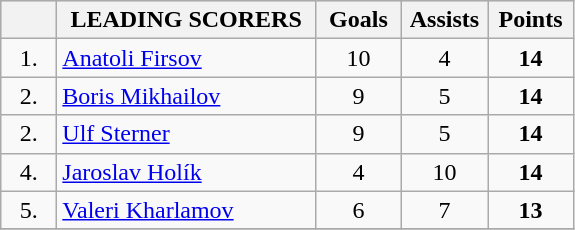<table class="wikitable" style="text-align:center;">
<tr bgcolor="#dddddd">
<th width="30px"></th>
<th width="165px">LEADING SCORERS</th>
<th width="50px">Goals</th>
<th width="50px">Assists</th>
<th width="50px">Points</th>
</tr>
<tr>
<td>1.</td>
<td style="text-align:left;"> <a href='#'>Anatoli Firsov</a></td>
<td>10</td>
<td>4</td>
<td><strong>14</strong></td>
</tr>
<tr>
<td>2.</td>
<td style="text-align:left;"> <a href='#'>Boris Mikhailov</a></td>
<td>9</td>
<td>5</td>
<td><strong>14</strong></td>
</tr>
<tr>
<td>2.</td>
<td style="text-align:left;"> <a href='#'>Ulf Sterner</a></td>
<td>9</td>
<td>5</td>
<td><strong>14</strong></td>
</tr>
<tr>
<td>4.</td>
<td style="text-align:left;"> <a href='#'>Jaroslav Holík</a></td>
<td>4</td>
<td>10</td>
<td><strong>14</strong></td>
</tr>
<tr>
<td>5.</td>
<td style="text-align:left;"> <a href='#'>Valeri Kharlamov</a></td>
<td>6</td>
<td>7</td>
<td><strong>13</strong></td>
</tr>
<tr>
</tr>
</table>
